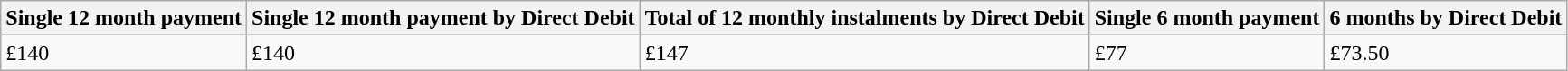<table class="wikitable">
<tr>
<th>Single 12 month payment</th>
<th>Single 12 month payment by Direct Debit</th>
<th>Total of 12 monthly instalments by Direct Debit</th>
<th>Single 6 month payment</th>
<th>6 months by Direct Debit</th>
</tr>
<tr>
<td>£140</td>
<td>£140</td>
<td>£147</td>
<td>£77</td>
<td>£73.50</td>
</tr>
</table>
